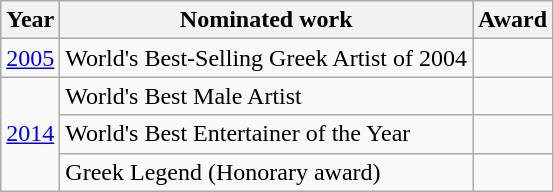<table class="wikitable">
<tr>
<th>Year</th>
<th>Nominated work</th>
<th>Award</th>
</tr>
<tr>
<td><a href='#'>2005</a></td>
<td>World's Best-Selling Greek Artist of 2004</td>
<td></td>
</tr>
<tr>
<td rowspan="3"><a href='#'>2014</a></td>
<td>World's Best Male Artist</td>
<td></td>
</tr>
<tr>
<td>World's Best Entertainer of the Year</td>
<td></td>
</tr>
<tr>
<td>Greek Legend (Honorary award)</td>
<td></td>
</tr>
</table>
